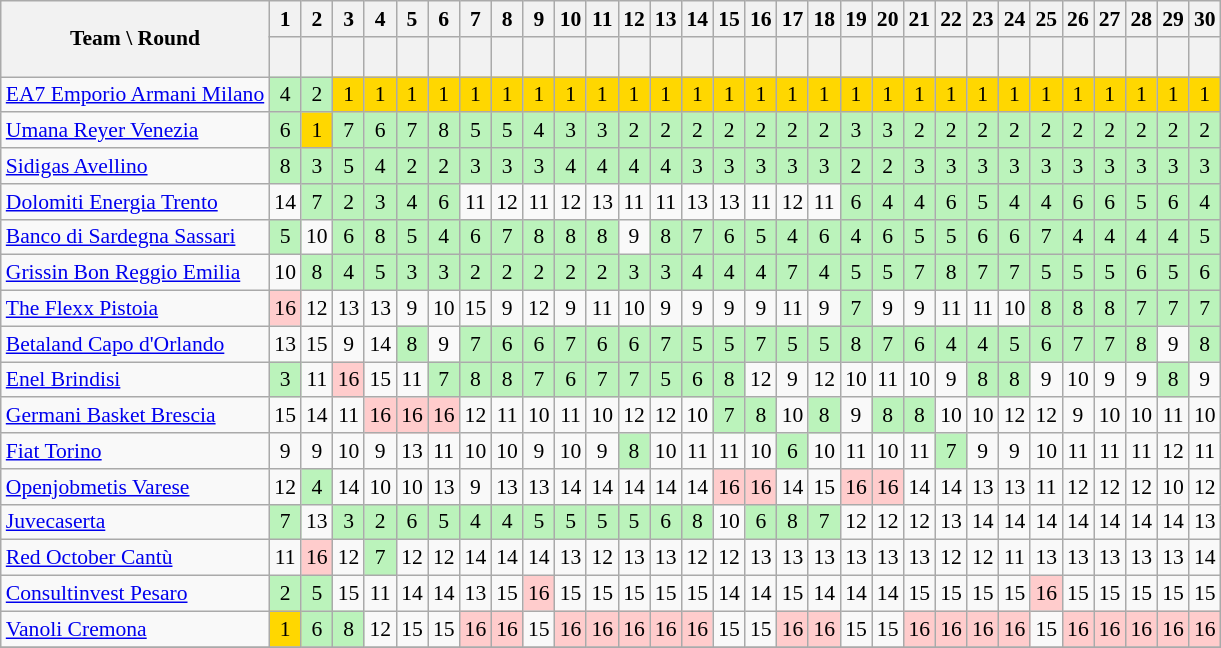<table class="wikitable sortable" style="font-size:90%; text-align:center; white-space: nowrap;">
<tr>
<th rowspan="2" style="width:140px;">Team \ Round</th>
<th align=center>1</th>
<th align=center>2</th>
<th align=center>3</th>
<th align=center>4</th>
<th align=center>5</th>
<th align=center>6</th>
<th align=center>7</th>
<th align=center>8</th>
<th align=center>9</th>
<th align=center>10</th>
<th align=center>11</th>
<th align=center>12</th>
<th align=center>13</th>
<th align=center>14</th>
<th align=center>15</th>
<th align=center>16</th>
<th align=center>17</th>
<th align=center>18</th>
<th align=center>19</th>
<th align=center>20</th>
<th align=center>21</th>
<th align=center>22</th>
<th align=center>23</th>
<th align=center>24</th>
<th align=center>25</th>
<th align=center>26</th>
<th align=center>27</th>
<th align=center>28</th>
<th align=center>29</th>
<th align=center>30</th>
</tr>
<tr>
<th style="text-align:center; height:20px;"></th>
<th align=center></th>
<th align=center></th>
<th align=center></th>
<th align=center></th>
<th align=center></th>
<th align=center></th>
<th align=center></th>
<th align=center></th>
<th align=center></th>
<th align=center></th>
<th align=center></th>
<th align=center></th>
<th align=center></th>
<th align=center></th>
<th align=center></th>
<th align=center></th>
<th align=center></th>
<th align=center></th>
<th align=center></th>
<th align=center></th>
<th align=center></th>
<th align=center></th>
<th align=center></th>
<th align=center></th>
<th align=center></th>
<th align=center></th>
<th align=center></th>
<th align=center></th>
<th align=center></th>
</tr>
<tr>
<td align=left><a href='#'>EA7 Emporio Armani Milano</a></td>
<td bgcolor=#BBF3BB>4</td>
<td bgcolor=#BBF3BB>2</td>
<td bgcolor=gold>1</td>
<td bgcolor=gold>1</td>
<td bgcolor=gold>1</td>
<td bgcolor=gold>1</td>
<td bgcolor=gold>1</td>
<td bgcolor=gold>1</td>
<td bgcolor=gold>1</td>
<td bgcolor=gold>1</td>
<td bgcolor=gold>1</td>
<td bgcolor=gold>1</td>
<td bgcolor=gold>1</td>
<td bgcolor=gold>1</td>
<td bgcolor=gold>1</td>
<td bgcolor=gold>1</td>
<td bgcolor=gold>1</td>
<td bgcolor=gold>1</td>
<td bgcolor=gold>1</td>
<td bgcolor=gold>1</td>
<td bgcolor=gold>1</td>
<td bgcolor=gold>1</td>
<td bgcolor=gold>1</td>
<td bgcolor=gold>1</td>
<td bgcolor=gold>1</td>
<td bgcolor=gold>1</td>
<td bgcolor=gold>1</td>
<td bgcolor=gold>1</td>
<td bgcolor=gold>1</td>
<td bgcolor=gold>1</td>
</tr>
<tr>
<td align=left><a href='#'>Umana Reyer Venezia</a></td>
<td bgcolor=#BBF3BB>6</td>
<td bgcolor=gold>1</td>
<td bgcolor=#BBF3BB>7</td>
<td bgcolor=#BBF3BB>6</td>
<td bgcolor=#BBF3BB>7</td>
<td bgcolor=#BBF3BB>8</td>
<td bgcolor=#BBF3BB>5</td>
<td bgcolor=#BBF3BB>5</td>
<td bgcolor=#BBF3BB>4</td>
<td bgcolor=#BBF3BB>3</td>
<td bgcolor=#BBF3BB>3</td>
<td bgcolor=#BBF3BB>2</td>
<td bgcolor=#BBF3BB>2</td>
<td bgcolor=#BBF3BB>2</td>
<td bgcolor=#BBF3BB>2</td>
<td bgcolor=#BBF3BB>2</td>
<td bgcolor=#BBF3BB>2</td>
<td bgcolor=#BBF3BB>2</td>
<td bgcolor=#BBF3BB>3</td>
<td bgcolor=#BBF3BB>3</td>
<td bgcolor=#BBF3BB>2</td>
<td bgcolor=#BBF3BB>2</td>
<td bgcolor=#BBF3BB>2</td>
<td bgcolor=#BBF3BB>2</td>
<td bgcolor=#BBF3BB>2</td>
<td bgcolor=#BBF3BB>2</td>
<td bgcolor=#BBF3BB>2</td>
<td bgcolor=#BBF3BB>2</td>
<td bgcolor=#BBF3BB>2</td>
<td bgcolor=#BBF3BB>2</td>
</tr>
<tr>
<td align=left><a href='#'>Sidigas Avellino</a></td>
<td bgcolor=#BBF3BB>8</td>
<td bgcolor=#BBF3BB>3</td>
<td bgcolor=#BBF3BB>5</td>
<td bgcolor=#BBF3BB>4</td>
<td bgcolor=#BBF3BB>2</td>
<td bgcolor=#BBF3BB>2</td>
<td bgcolor=#BBF3BB>3</td>
<td bgcolor=#BBF3BB>3</td>
<td bgcolor=#BBF3BB>3</td>
<td bgcolor=#BBF3BB>4</td>
<td bgcolor=#BBF3BB>4</td>
<td bgcolor=#BBF3BB>4</td>
<td bgcolor=#BBF3BB>4</td>
<td bgcolor=#BBF3BB>3</td>
<td bgcolor=#BBF3BB>3</td>
<td bgcolor=#BBF3BB>3</td>
<td bgcolor=#BBF3BB>3</td>
<td bgcolor=#BBF3BB>3</td>
<td bgcolor=#BBF3BB>2</td>
<td bgcolor=#BBF3BB>2</td>
<td bgcolor=#BBF3BB>3</td>
<td bgcolor=#BBF3BB>3</td>
<td bgcolor=#BBF3BB>3</td>
<td bgcolor=#BBF3BB>3</td>
<td bgcolor=#BBF3BB>3</td>
<td bgcolor=#BBF3BB>3</td>
<td bgcolor=#BBF3BB>3</td>
<td bgcolor=#BBF3BB>3</td>
<td bgcolor=#BBF3BB>3</td>
<td bgcolor=#BBF3BB>3</td>
</tr>
<tr>
<td align=left><a href='#'>Dolomiti Energia Trento</a></td>
<td>14</td>
<td bgcolor=#BBF3BB>7</td>
<td bgcolor=#BBF3BB>2</td>
<td bgcolor=#BBF3BB>3</td>
<td bgcolor=#BBF3BB>4</td>
<td bgcolor=#BBF3BB>6</td>
<td>11</td>
<td>12</td>
<td>11</td>
<td>12</td>
<td>13</td>
<td>11</td>
<td>11</td>
<td>13</td>
<td>13</td>
<td>11</td>
<td>12</td>
<td>11</td>
<td bgcolor=#BBF3BB>6</td>
<td bgcolor=#BBF3BB>4</td>
<td bgcolor=#BBF3BB>4</td>
<td bgcolor=#BBF3BB>6</td>
<td bgcolor=#BBF3BB>5</td>
<td bgcolor=#BBF3BB>4</td>
<td bgcolor=#BBF3BB>4</td>
<td bgcolor=#BBF3BB>6</td>
<td bgcolor=#BBF3BB>6</td>
<td bgcolor=#BBF3BB>5</td>
<td bgcolor=#BBF3BB>6</td>
<td bgcolor=#BBF3BB>4</td>
</tr>
<tr>
<td align=left><a href='#'>Banco di Sardegna Sassari</a></td>
<td bgcolor=#BBF3BB>5</td>
<td>10</td>
<td bgcolor=#BBF3BB>6</td>
<td bgcolor=#BBF3BB>8</td>
<td bgcolor=#BBF3BB>5</td>
<td bgcolor=#BBF3BB>4</td>
<td bgcolor=#BBF3BB>6</td>
<td bgcolor=#BBF3BB>7</td>
<td bgcolor=#BBF3BB>8</td>
<td bgcolor=#BBF3BB>8</td>
<td bgcolor=#BBF3BB>8</td>
<td>9</td>
<td bgcolor=#BBF3BB>8</td>
<td bgcolor=#BBF3BB>7</td>
<td bgcolor=#BBF3BB>6</td>
<td bgcolor=#BBF3BB>5</td>
<td bgcolor=#BBF3BB>4</td>
<td bgcolor=#BBF3BB>6</td>
<td bgcolor=#BBF3BB>4</td>
<td bgcolor=#BBF3BB>6</td>
<td bgcolor=#BBF3BB>5</td>
<td bgcolor=#BBF3BB>5</td>
<td bgcolor=#BBF3BB>6</td>
<td bgcolor=#BBF3BB>6</td>
<td bgcolor=#BBF3BB>7</td>
<td bgcolor=#BBF3BB>4</td>
<td bgcolor=#BBF3BB>4</td>
<td bgcolor=#BBF3BB>4</td>
<td bgcolor=#BBF3BB>4</td>
<td bgcolor=#BBF3BB>5</td>
</tr>
<tr>
<td align=left><a href='#'>Grissin Bon Reggio Emilia</a></td>
<td>10</td>
<td bgcolor=#BBF3BB>8</td>
<td bgcolor=#BBF3BB>4</td>
<td bgcolor=#BBF3BB>5</td>
<td bgcolor=#BBF3BB>3</td>
<td bgcolor=#BBF3BB>3</td>
<td bgcolor=#BBF3BB>2</td>
<td bgcolor=#BBF3BB>2</td>
<td bgcolor=#BBF3BB>2</td>
<td bgcolor=#BBF3BB>2</td>
<td bgcolor=#BBF3BB>2</td>
<td bgcolor=#BBF3BB>3</td>
<td bgcolor=#BBF3BB>3</td>
<td bgcolor=#BBF3BB>4</td>
<td bgcolor=#BBF3BB>4</td>
<td bgcolor=#BBF3BB>4</td>
<td bgcolor=#BBF3BB>7</td>
<td bgcolor=#BBF3BB>4</td>
<td bgcolor=#BBF3BB>5</td>
<td bgcolor=#BBF3BB>5</td>
<td bgcolor=#BBF3BB>7</td>
<td bgcolor=#BBF3BB>8</td>
<td bgcolor=#BBF3BB>7</td>
<td bgcolor=#BBF3BB>7</td>
<td bgcolor=#BBF3BB>5</td>
<td bgcolor=#BBF3BB>5</td>
<td bgcolor=#BBF3BB>5</td>
<td bgcolor=#BBF3BB>6</td>
<td bgcolor=#BBF3BB>5</td>
<td bgcolor=#BBF3BB>6</td>
</tr>
<tr>
<td align=left><a href='#'>The Flexx Pistoia</a></td>
<td bgcolor=#fcc>16</td>
<td>12</td>
<td>13</td>
<td>13</td>
<td>9</td>
<td>10</td>
<td>15</td>
<td>9</td>
<td>12</td>
<td>9</td>
<td>11</td>
<td>10</td>
<td>9</td>
<td>9</td>
<td>9</td>
<td>9</td>
<td>11</td>
<td>9</td>
<td bgcolor=#BBF3BB>7</td>
<td>9</td>
<td>9</td>
<td>11</td>
<td>11</td>
<td>10</td>
<td bgcolor=#BBF3BB>8</td>
<td bgcolor=#BBF3BB>8</td>
<td bgcolor=#BBF3BB>8</td>
<td bgcolor=#BBF3BB>7</td>
<td bgcolor=#BBF3BB>7</td>
<td bgcolor=#BBF3BB>7</td>
</tr>
<tr>
<td align=left><a href='#'>Betaland Capo d'Orlando</a></td>
<td>13</td>
<td>15</td>
<td>9</td>
<td>14</td>
<td bgcolor=#BBF3BB>8</td>
<td>9</td>
<td bgcolor=#BBF3BB>7</td>
<td bgcolor=#BBF3BB>6</td>
<td bgcolor=#BBF3BB>6</td>
<td bgcolor=#BBF3BB>7</td>
<td bgcolor=#BBF3BB>6</td>
<td bgcolor=#BBF3BB>6</td>
<td bgcolor=#BBF3BB>7</td>
<td bgcolor=#BBF3BB>5</td>
<td bgcolor=#BBF3BB>5</td>
<td bgcolor=#BBF3BB>7</td>
<td bgcolor=#BBF3BB>5</td>
<td bgcolor=#BBF3BB>5</td>
<td bgcolor=#BBF3BB>8</td>
<td bgcolor=#BBF3BB>7</td>
<td bgcolor=#BBF3BB>6</td>
<td bgcolor=#BBF3BB>4</td>
<td bgcolor=#BBF3BB>4</td>
<td bgcolor=#BBF3BB>5</td>
<td bgcolor=#BBF3BB>6</td>
<td bgcolor=#BBF3BB>7</td>
<td bgcolor=#BBF3BB>7</td>
<td bgcolor=#BBF3BB>8</td>
<td>9</td>
<td bgcolor=#BBF3BB>8</td>
</tr>
<tr>
<td align=left><a href='#'>Enel Brindisi</a></td>
<td bgcolor=#BBF3BB>3</td>
<td>11</td>
<td bgcolor=#fcc>16</td>
<td>15</td>
<td>11</td>
<td bgcolor=#BBF3BB>7</td>
<td bgcolor=#BBF3BB>8</td>
<td bgcolor=#BBF3BB>8</td>
<td bgcolor=#BBF3BB>7</td>
<td bgcolor=#BBF3BB>6</td>
<td bgcolor=#BBF3BB>7</td>
<td bgcolor=#BBF3BB>7</td>
<td bgcolor=#BBF3BB>5</td>
<td bgcolor=#BBF3BB>6</td>
<td bgcolor=#BBF3BB>8</td>
<td>12</td>
<td>9</td>
<td>12</td>
<td>10</td>
<td>11</td>
<td>10</td>
<td>9</td>
<td bgcolor=#BBF3BB>8</td>
<td bgcolor=#BBF3BB>8</td>
<td>9</td>
<td>10</td>
<td>9</td>
<td>9</td>
<td bgcolor=#BBF3BB>8</td>
<td>9</td>
</tr>
<tr>
<td align=left><a href='#'>Germani Basket Brescia</a></td>
<td>15</td>
<td>14</td>
<td>11</td>
<td bgcolor=#fcc>16</td>
<td bgcolor=#fcc>16</td>
<td bgcolor=#fcc>16</td>
<td>12</td>
<td>11</td>
<td>10</td>
<td>11</td>
<td>10</td>
<td>12</td>
<td>12</td>
<td>10</td>
<td bgcolor=#BBF3BB>7</td>
<td bgcolor=#BBF3BB>8</td>
<td>10</td>
<td bgcolor=#BBF3BB>8</td>
<td>9</td>
<td bgcolor=#BBF3BB>8</td>
<td bgcolor=#BBF3BB>8</td>
<td>10</td>
<td>10</td>
<td>12</td>
<td>12</td>
<td>9</td>
<td>10</td>
<td>10</td>
<td>11</td>
<td>10</td>
</tr>
<tr>
<td align=left><a href='#'>Fiat Torino</a></td>
<td>9</td>
<td>9</td>
<td>10</td>
<td>9</td>
<td>13</td>
<td>11</td>
<td>10</td>
<td>10</td>
<td>9</td>
<td>10</td>
<td>9</td>
<td bgcolor=#BBF3BB>8</td>
<td>10</td>
<td>11</td>
<td>11</td>
<td>10</td>
<td bgcolor=#BBF3BB>6</td>
<td>10</td>
<td>11</td>
<td>10</td>
<td>11</td>
<td bgcolor=#BBF3BB>7</td>
<td>9</td>
<td>9</td>
<td>10</td>
<td>11</td>
<td>11</td>
<td>11</td>
<td>12</td>
<td>11</td>
</tr>
<tr>
<td align=left><a href='#'>Openjobmetis Varese</a></td>
<td>12</td>
<td bgcolor=#BBF3BB>4</td>
<td>14</td>
<td>10</td>
<td>10</td>
<td>13</td>
<td>9</td>
<td>13</td>
<td>13</td>
<td>14</td>
<td>14</td>
<td>14</td>
<td>14</td>
<td>14</td>
<td bgcolor=#fcc>16</td>
<td bgcolor=#fcc>16</td>
<td>14</td>
<td>15</td>
<td bgcolor=#fcc>16</td>
<td bgcolor=#fcc>16</td>
<td>14</td>
<td>14</td>
<td>13</td>
<td>13</td>
<td>11</td>
<td>12</td>
<td>12</td>
<td>12</td>
<td>10</td>
<td>12</td>
</tr>
<tr>
<td align=left><a href='#'>Juvecaserta</a></td>
<td bgcolor=#BBF3BB>7</td>
<td>13</td>
<td bgcolor=#BBF3BB>3</td>
<td bgcolor=#BBF3BB>2</td>
<td bgcolor=#BBF3BB>6</td>
<td bgcolor=#BBF3BB>5</td>
<td bgcolor=#BBF3BB>4</td>
<td bgcolor=#BBF3BB>4</td>
<td bgcolor=#BBF3BB>5</td>
<td bgcolor=#BBF3BB>5</td>
<td bgcolor=#BBF3BB>5</td>
<td bgcolor=#BBF3BB>5</td>
<td bgcolor=#BBF3BB>6</td>
<td bgcolor=#BBF3BB>8</td>
<td>10</td>
<td bgcolor=#BBF3BB>6</td>
<td bgcolor=#BBF3BB>8</td>
<td bgcolor=#BBF3BB>7</td>
<td>12</td>
<td>12</td>
<td>12</td>
<td>13</td>
<td>14</td>
<td>14</td>
<td>14</td>
<td>14</td>
<td>14</td>
<td>14</td>
<td>14</td>
<td>13</td>
</tr>
<tr>
<td align=left><a href='#'>Red October Cantù</a></td>
<td>11</td>
<td bgcolor=#fcc>16</td>
<td>12</td>
<td bgcolor=#BBF3BB>7</td>
<td>12</td>
<td>12</td>
<td>14</td>
<td>14</td>
<td>14</td>
<td>13</td>
<td>12</td>
<td>13</td>
<td>13</td>
<td>12</td>
<td>12</td>
<td>13</td>
<td>13</td>
<td>13</td>
<td>13</td>
<td>13</td>
<td>13</td>
<td>12</td>
<td>12</td>
<td>11</td>
<td>13</td>
<td>13</td>
<td>13</td>
<td>13</td>
<td>13</td>
<td>14</td>
</tr>
<tr>
<td align=left><a href='#'>Consultinvest Pesaro</a></td>
<td bgcolor=#BBF3BB>2</td>
<td bgcolor=#BBF3BB>5</td>
<td>15</td>
<td>11</td>
<td>14</td>
<td>14</td>
<td>13</td>
<td>15</td>
<td bgcolor=#fcc>16</td>
<td>15</td>
<td>15</td>
<td>15</td>
<td>15</td>
<td>15</td>
<td>14</td>
<td>14</td>
<td>15</td>
<td>14</td>
<td>14</td>
<td>14</td>
<td>15</td>
<td>15</td>
<td>15</td>
<td>15</td>
<td bgcolor=#fcc>16</td>
<td>15</td>
<td>15</td>
<td>15</td>
<td>15</td>
<td>15</td>
</tr>
<tr>
<td align=left><a href='#'>Vanoli Cremona</a></td>
<td bgcolor=gold>1</td>
<td bgcolor=#BBF3BB>6</td>
<td bgcolor=#BBF3BB>8</td>
<td>12</td>
<td>15</td>
<td>15</td>
<td bgcolor=#fcc>16</td>
<td bgcolor=#fcc>16</td>
<td>15</td>
<td bgcolor=#fcc>16</td>
<td bgcolor=#fcc>16</td>
<td bgcolor=#fcc>16</td>
<td bgcolor=#fcc>16</td>
<td bgcolor=#fcc>16</td>
<td>15</td>
<td>15</td>
<td bgcolor=#fcc>16</td>
<td bgcolor=#fcc>16</td>
<td>15</td>
<td>15</td>
<td bgcolor=#fcc>16</td>
<td bgcolor=#fcc>16</td>
<td bgcolor=#fcc>16</td>
<td bgcolor=#fcc>16</td>
<td>15</td>
<td bgcolor=#fcc>16</td>
<td bgcolor=#fcc>16</td>
<td bgcolor=#fcc>16</td>
<td bgcolor=#fcc>16</td>
<td bgcolor=#fcc>16</td>
</tr>
<tr>
</tr>
</table>
